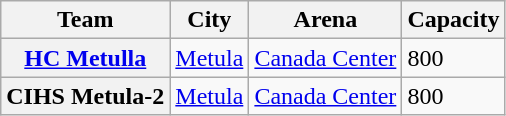<table class="wikitable">
<tr>
<th scope="col">Team</th>
<th scope="col">City</th>
<th scope="col">Arena</th>
<th scope="col">Capacity</th>
</tr>
<tr>
<th scope="row"><a href='#'>HC Metulla</a></th>
<td><a href='#'>Metula</a></td>
<td><a href='#'>Canada Center</a></td>
<td>800</td>
</tr>
<tr>
<th scope="row">CIHS Metula-2</th>
<td><a href='#'>Metula</a></td>
<td><a href='#'>Canada Center</a></td>
<td>800</td>
</tr>
</table>
